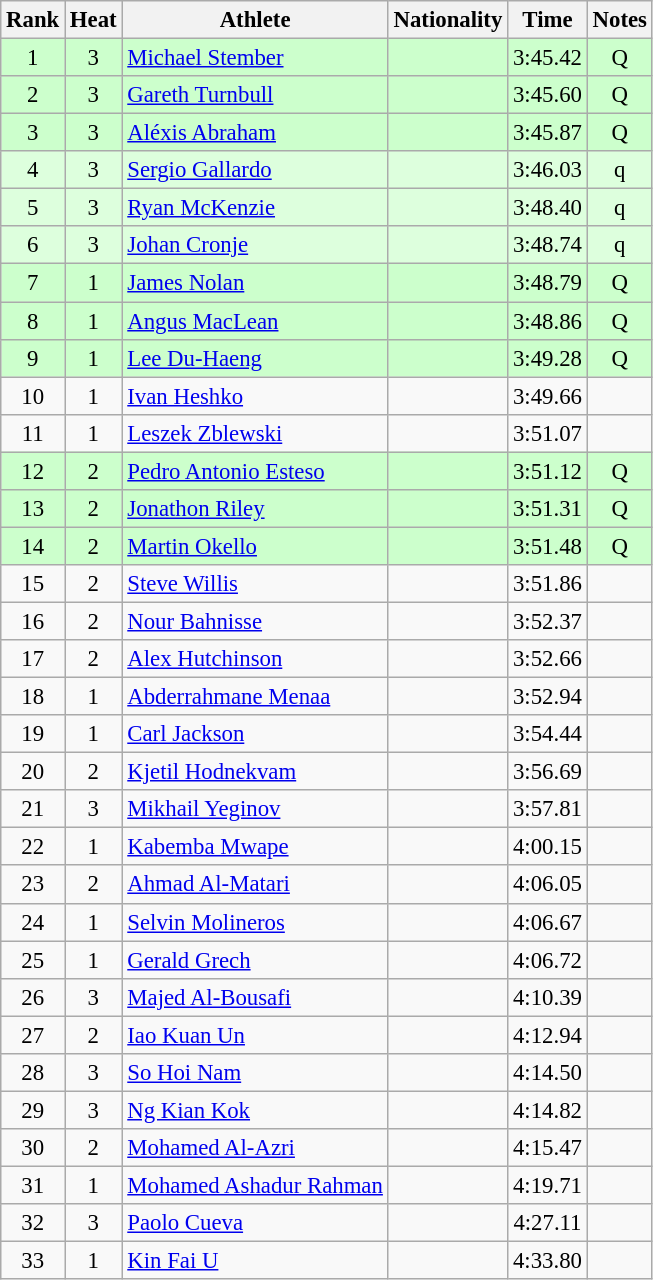<table class="wikitable sortable" style="text-align:center;font-size:95%">
<tr>
<th>Rank</th>
<th>Heat</th>
<th>Athlete</th>
<th>Nationality</th>
<th>Time</th>
<th>Notes</th>
</tr>
<tr bgcolor=ccffcc>
<td>1</td>
<td>3</td>
<td align="left"><a href='#'>Michael Stember</a></td>
<td align=left></td>
<td>3:45.42</td>
<td>Q</td>
</tr>
<tr bgcolor=ccffcc>
<td>2</td>
<td>3</td>
<td align="left"><a href='#'>Gareth Turnbull</a></td>
<td align=left></td>
<td>3:45.60</td>
<td>Q</td>
</tr>
<tr bgcolor=ccffcc>
<td>3</td>
<td>3</td>
<td align="left"><a href='#'>Aléxis Abraham</a></td>
<td align=left></td>
<td>3:45.87</td>
<td>Q</td>
</tr>
<tr bgcolor=ddffdd>
<td>4</td>
<td>3</td>
<td align="left"><a href='#'>Sergio Gallardo</a></td>
<td align=left></td>
<td>3:46.03</td>
<td>q</td>
</tr>
<tr bgcolor=ddffdd>
<td>5</td>
<td>3</td>
<td align="left"><a href='#'>Ryan McKenzie</a></td>
<td align=left></td>
<td>3:48.40</td>
<td>q</td>
</tr>
<tr bgcolor=ddffdd>
<td>6</td>
<td>3</td>
<td align="left"><a href='#'>Johan Cronje</a></td>
<td align=left></td>
<td>3:48.74</td>
<td>q</td>
</tr>
<tr bgcolor=ccffcc>
<td>7</td>
<td>1</td>
<td align="left"><a href='#'>James Nolan</a></td>
<td align=left></td>
<td>3:48.79</td>
<td>Q</td>
</tr>
<tr bgcolor=ccffcc>
<td>8</td>
<td>1</td>
<td align="left"><a href='#'>Angus MacLean</a></td>
<td align=left></td>
<td>3:48.86</td>
<td>Q</td>
</tr>
<tr bgcolor=ccffcc>
<td>9</td>
<td>1</td>
<td align="left"><a href='#'>Lee Du-Haeng</a></td>
<td align=left></td>
<td>3:49.28</td>
<td>Q</td>
</tr>
<tr>
<td>10</td>
<td>1</td>
<td align="left"><a href='#'>Ivan Heshko</a></td>
<td align=left></td>
<td>3:49.66</td>
<td></td>
</tr>
<tr>
<td>11</td>
<td>1</td>
<td align="left"><a href='#'>Leszek Zblewski</a></td>
<td align=left></td>
<td>3:51.07</td>
<td></td>
</tr>
<tr bgcolor=ccffcc>
<td>12</td>
<td>2</td>
<td align=left><a href='#'>Pedro Antonio Esteso</a></td>
<td align=left></td>
<td>3:51.12</td>
<td>Q</td>
</tr>
<tr bgcolor=ccffcc>
<td>13</td>
<td>2</td>
<td align=left><a href='#'>Jonathon Riley</a></td>
<td align=left></td>
<td>3:51.31</td>
<td>Q</td>
</tr>
<tr bgcolor=ccffcc>
<td>14</td>
<td>2</td>
<td align=left><a href='#'>Martin Okello</a></td>
<td align=left></td>
<td>3:51.48</td>
<td>Q</td>
</tr>
<tr>
<td>15</td>
<td>2</td>
<td align=left><a href='#'>Steve Willis</a></td>
<td align=left></td>
<td>3:51.86</td>
<td></td>
</tr>
<tr>
<td>16</td>
<td>2</td>
<td align="left"><a href='#'>Nour Bahnisse</a></td>
<td align=left></td>
<td>3:52.37</td>
<td></td>
</tr>
<tr>
<td>17</td>
<td>2</td>
<td align="left"><a href='#'>Alex Hutchinson</a></td>
<td align=left></td>
<td>3:52.66</td>
<td></td>
</tr>
<tr>
<td>18</td>
<td>1</td>
<td align="left"><a href='#'>Abderrahmane Menaa</a></td>
<td align=left></td>
<td>3:52.94</td>
<td></td>
</tr>
<tr>
<td>19</td>
<td>1</td>
<td align="left"><a href='#'>Carl Jackson</a></td>
<td align=left></td>
<td>3:54.44</td>
<td></td>
</tr>
<tr>
<td>20</td>
<td>2</td>
<td align="left"><a href='#'>Kjetil Hodnekvam</a></td>
<td align=left></td>
<td>3:56.69</td>
<td></td>
</tr>
<tr>
<td>21</td>
<td>3</td>
<td align="left"><a href='#'>Mikhail Yeginov</a></td>
<td align=left></td>
<td>3:57.81</td>
<td></td>
</tr>
<tr>
<td>22</td>
<td>1</td>
<td align="left"><a href='#'>Kabemba Mwape</a></td>
<td align=left></td>
<td>4:00.15</td>
<td></td>
</tr>
<tr>
<td>23</td>
<td>2</td>
<td align="left"><a href='#'>Ahmad Al-Matari</a></td>
<td align=left></td>
<td>4:06.05</td>
<td></td>
</tr>
<tr>
<td>24</td>
<td>1</td>
<td align="left"><a href='#'>Selvin Molineros</a></td>
<td align=left></td>
<td>4:06.67</td>
<td></td>
</tr>
<tr>
<td>25</td>
<td>1</td>
<td align="left"><a href='#'>Gerald Grech</a></td>
<td align=left></td>
<td>4:06.72</td>
<td></td>
</tr>
<tr>
<td>26</td>
<td>3</td>
<td align="left"><a href='#'>Majed Al-Bousafi</a></td>
<td align=left></td>
<td>4:10.39</td>
<td></td>
</tr>
<tr>
<td>27</td>
<td>2</td>
<td align="left"><a href='#'>Iao Kuan Un</a></td>
<td align=left></td>
<td>4:12.94</td>
<td></td>
</tr>
<tr>
<td>28</td>
<td>3</td>
<td align="left"><a href='#'>So Hoi Nam</a></td>
<td align=left></td>
<td>4:14.50</td>
<td></td>
</tr>
<tr>
<td>29</td>
<td>3</td>
<td align="left"><a href='#'>Ng Kian Kok</a></td>
<td align=left></td>
<td>4:14.82</td>
<td></td>
</tr>
<tr>
<td>30</td>
<td>2</td>
<td align="left"><a href='#'>Mohamed Al-Azri</a></td>
<td align=left></td>
<td>4:15.47</td>
<td></td>
</tr>
<tr>
<td>31</td>
<td>1</td>
<td align="left"><a href='#'>Mohamed Ashadur Rahman</a></td>
<td align=left></td>
<td>4:19.71</td>
<td></td>
</tr>
<tr>
<td>32</td>
<td>3</td>
<td align="left"><a href='#'>Paolo Cueva</a></td>
<td align=left></td>
<td>4:27.11</td>
<td></td>
</tr>
<tr>
<td>33</td>
<td>1</td>
<td align="left"><a href='#'>Kin Fai U</a></td>
<td align=left></td>
<td>4:33.80</td>
<td></td>
</tr>
</table>
